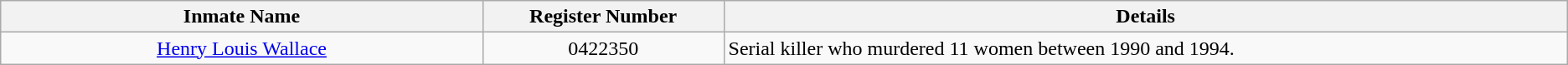<table class="wikitable sortable">
<tr>
<th width=20%>Inmate Name</th>
<th width=10%>Register Number</th>
<th width=35%>Details</th>
</tr>
<tr>
<td style="text-align:center;"><a href='#'>Henry Louis Wallace</a></td>
<td style="text-align:center;">0422350</td>
<td>Serial killer who murdered 11 women between 1990 and 1994.</td>
</tr>
</table>
